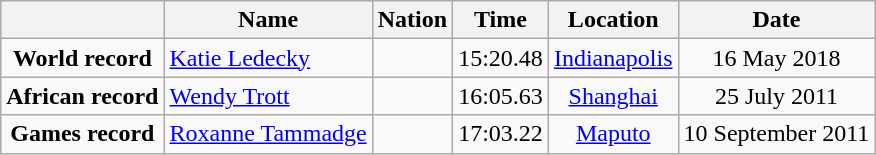<table class=wikitable style=text-align:center>
<tr>
<th></th>
<th>Name</th>
<th>Nation</th>
<th>Time</th>
<th>Location</th>
<th>Date</th>
</tr>
<tr>
<td><strong>World record</strong></td>
<td align=left><a href='#'>Katie Ledecky</a></td>
<td align=left></td>
<td align=left>15:20.48</td>
<td><a href='#'>Indianapolis</a></td>
<td>16 May 2018</td>
</tr>
<tr>
<td><strong>African record</strong></td>
<td align=left><a href='#'>Wendy Trott</a></td>
<td align=left></td>
<td align=left>16:05.63</td>
<td><a href='#'>Shanghai</a></td>
<td>25 July 2011</td>
</tr>
<tr>
<td><strong>Games record</strong></td>
<td align=left><a href='#'>Roxanne Tammadge</a></td>
<td align=left></td>
<td align=left>17:03.22</td>
<td><a href='#'>Maputo</a></td>
<td>10 September 2011</td>
</tr>
</table>
